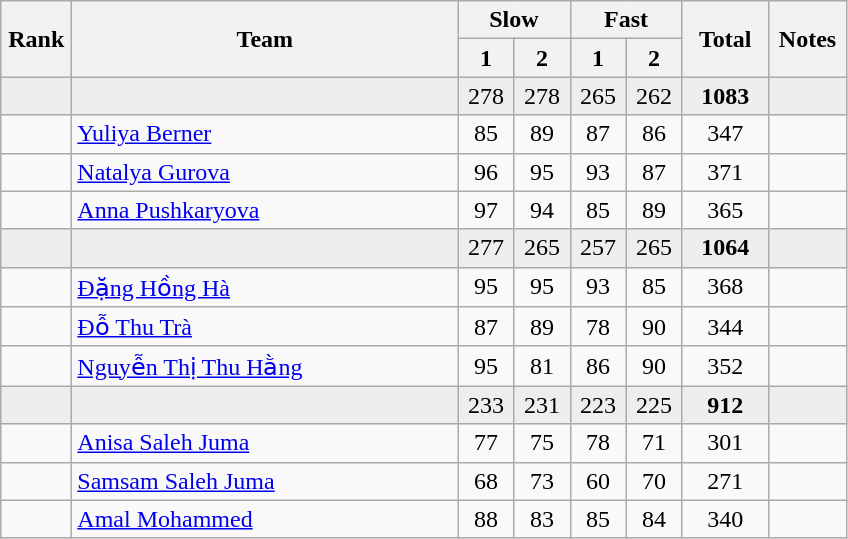<table class="wikitable" style="text-align:center">
<tr>
<th rowspan=2 width=40>Rank</th>
<th rowspan=2 width=250>Team</th>
<th colspan=2>Slow</th>
<th colspan=2>Fast</th>
<th rowspan=2 width=50>Total</th>
<th rowspan=2 width=45>Notes</th>
</tr>
<tr>
<th width=30>1</th>
<th width=30>2</th>
<th width=30>1</th>
<th width=30>2</th>
</tr>
<tr bgcolor=eeeeee>
<td></td>
<td align=left></td>
<td>278</td>
<td>278</td>
<td>265</td>
<td>262</td>
<td><strong>1083</strong></td>
<td></td>
</tr>
<tr>
<td></td>
<td align=left><a href='#'>Yuliya Berner</a></td>
<td>85</td>
<td>89</td>
<td>87</td>
<td>86</td>
<td>347</td>
<td></td>
</tr>
<tr>
<td></td>
<td align=left><a href='#'>Natalya Gurova</a></td>
<td>96</td>
<td>95</td>
<td>93</td>
<td>87</td>
<td>371</td>
<td></td>
</tr>
<tr>
<td></td>
<td align=left><a href='#'>Anna Pushkaryova</a></td>
<td>97</td>
<td>94</td>
<td>85</td>
<td>89</td>
<td>365</td>
<td></td>
</tr>
<tr bgcolor=eeeeee>
<td></td>
<td align=left></td>
<td>277</td>
<td>265</td>
<td>257</td>
<td>265</td>
<td><strong>1064</strong></td>
<td></td>
</tr>
<tr>
<td></td>
<td align=left><a href='#'>Đặng Hồng Hà</a></td>
<td>95</td>
<td>95</td>
<td>93</td>
<td>85</td>
<td>368</td>
<td></td>
</tr>
<tr>
<td></td>
<td align=left><a href='#'>Đỗ Thu Trà</a></td>
<td>87</td>
<td>89</td>
<td>78</td>
<td>90</td>
<td>344</td>
<td></td>
</tr>
<tr>
<td></td>
<td align=left><a href='#'>Nguyễn Thị Thu Hằng</a></td>
<td>95</td>
<td>81</td>
<td>86</td>
<td>90</td>
<td>352</td>
<td></td>
</tr>
<tr bgcolor=eeeeee>
<td></td>
<td align=left></td>
<td>233</td>
<td>231</td>
<td>223</td>
<td>225</td>
<td><strong>912</strong></td>
<td></td>
</tr>
<tr>
<td></td>
<td align=left><a href='#'>Anisa Saleh Juma</a></td>
<td>77</td>
<td>75</td>
<td>78</td>
<td>71</td>
<td>301</td>
<td></td>
</tr>
<tr>
<td></td>
<td align=left><a href='#'>Samsam Saleh Juma</a></td>
<td>68</td>
<td>73</td>
<td>60</td>
<td>70</td>
<td>271</td>
<td></td>
</tr>
<tr>
<td></td>
<td align=left><a href='#'>Amal Mohammed</a></td>
<td>88</td>
<td>83</td>
<td>85</td>
<td>84</td>
<td>340</td>
<td></td>
</tr>
</table>
